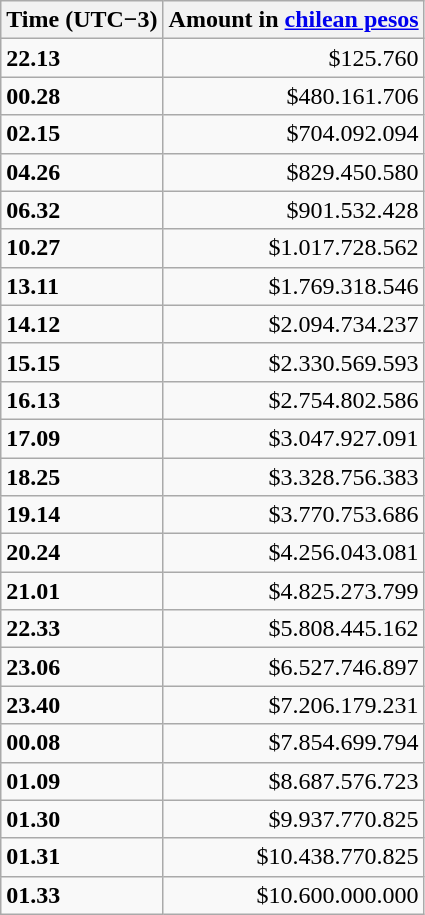<table class="wikitable">
<tr>
<th>Time (UTC−3)</th>
<th>Amount in <a href='#'>chilean pesos</a></th>
</tr>
<tr align=right>
<td align=left><strong>22.13</strong></td>
<td>$125.760</td>
</tr>
<tr align=right>
<td align=left><strong>00.28</strong></td>
<td>$480.161.706</td>
</tr>
<tr align=right>
<td align=left><strong>02.15</strong></td>
<td>$704.092.094</td>
</tr>
<tr align=right>
<td align=left><strong>04.26</strong></td>
<td>$829.450.580</td>
</tr>
<tr align=right>
<td align=left><strong>06.32</strong></td>
<td>$901.532.428</td>
</tr>
<tr align=right>
<td align=left><strong>10.27</strong></td>
<td>$1.017.728.562</td>
</tr>
<tr align=right>
<td align=left><strong>13.11</strong></td>
<td>$1.769.318.546</td>
</tr>
<tr align=right>
<td align=left><strong>14.12</strong></td>
<td>$2.094.734.237</td>
</tr>
<tr align=right>
<td align=left><strong>15.15</strong></td>
<td>$2.330.569.593</td>
</tr>
<tr align=right>
<td align=left><strong>16.13</strong></td>
<td>$2.754.802.586</td>
</tr>
<tr align=right>
<td align=left><strong>17.09</strong></td>
<td>$3.047.927.091</td>
</tr>
<tr align=right>
<td align=left><strong>18.25</strong></td>
<td>$3.328.756.383</td>
</tr>
<tr align=right>
<td align=left><strong>19.14</strong></td>
<td>$3.770.753.686</td>
</tr>
<tr align=right>
<td align=left><strong>20.24</strong></td>
<td>$4.256.043.081</td>
</tr>
<tr align=right>
<td align=left><strong>21.01</strong></td>
<td>$4.825.273.799</td>
</tr>
<tr align=right>
<td align=left><strong>22.33</strong></td>
<td>$5.808.445.162</td>
</tr>
<tr align=right>
<td align=left><strong>23.06</strong></td>
<td>$6.527.746.897</td>
</tr>
<tr align=right>
<td align=left><strong>23.40</strong></td>
<td>$7.206.179.231</td>
</tr>
<tr align=right>
<td align=left><strong>00.08</strong></td>
<td>$7.854.699.794</td>
</tr>
<tr align=right>
<td align=left><strong>01.09</strong></td>
<td>$8.687.576.723</td>
</tr>
<tr align=right>
<td align=left><strong>01.30</strong></td>
<td>$9.937.770.825</td>
</tr>
<tr align=right>
<td align=left><strong>01.31</strong></td>
<td>$10.438.770.825</td>
</tr>
<tr align=right>
<td align=left><strong>01.33</strong></td>
<td>$10.600.000.000</td>
</tr>
</table>
